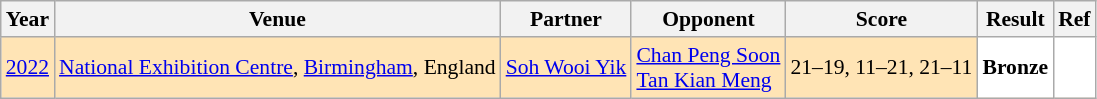<table class="sortable wikitable" style="font-size: 90%;">
<tr>
<th>Year</th>
<th>Venue</th>
<th>Partner</th>
<th>Opponent</th>
<th>Score</th>
<th>Result</th>
<th>Ref</th>
</tr>
<tr style="background:#FFE4B5">
<td align="center"><a href='#'>2022</a></td>
<td align="left"><a href='#'>National Exhibition Centre</a>, <a href='#'>Birmingham</a>, England</td>
<td align="left"> <a href='#'>Soh Wooi Yik</a></td>
<td align="left"> <a href='#'>Chan Peng Soon</a><br> <a href='#'>Tan Kian Meng</a></td>
<td align="left">21–19, 11–21, 21–11</td>
<td style="text-align:left; background:white"> <strong>Bronze</strong></td>
<td style="text-align:center; background:white"></td>
</tr>
</table>
